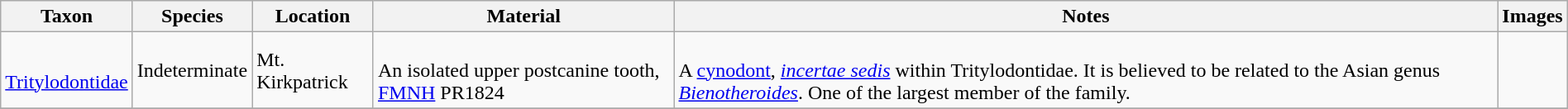<table class ="wikitable" align="center" width="100%">
<tr>
<th>Taxon</th>
<th>Species</th>
<th>Location</th>
<th>Material</th>
<th>Notes</th>
<th>Images</th>
</tr>
<tr>
<td><br><a href='#'>Tritylodontidae</a></td>
<td>Indeterminate</td>
<td>Mt. Kirkpatrick</td>
<td><br>An isolated upper postcanine tooth, <a href='#'>FMNH</a> PR1824</td>
<td><br>A <a href='#'>cynodont</a>, <em><a href='#'>incertae sedis</a></em> within Tritylodontidae. It is believed to be related to the Asian genus <em><a href='#'>Bienotheroides</a></em>. One of the largest member of the family.</td>
<td></td>
</tr>
<tr>
</tr>
</table>
